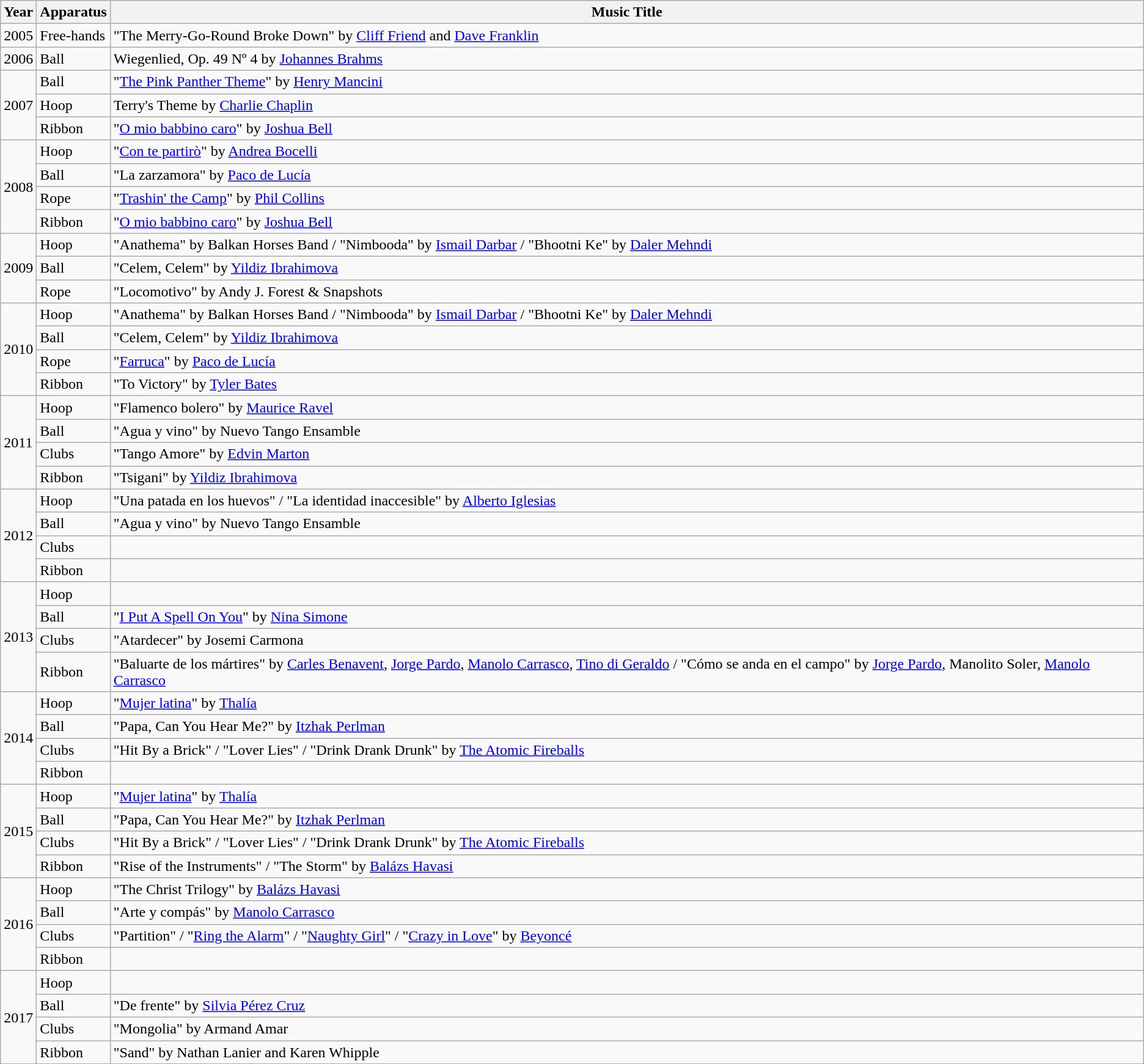<table class="wikitable">
<tr>
<th>Year</th>
<th>Apparatus</th>
<th>Music Title</th>
</tr>
<tr>
<td>2005</td>
<td>Free-hands</td>
<td>"The Merry-Go-Round Broke Down" by <a href='#'>Cliff Friend</a> and <a href='#'>Dave Franklin</a></td>
</tr>
<tr>
<td>2006</td>
<td>Ball</td>
<td>Wiegenlied, Op. 49 Nº 4 by <a href='#'>Johannes Brahms</a></td>
</tr>
<tr>
<td rowspan="3">2007</td>
<td>Ball</td>
<td>"<a href='#'>The Pink Panther Theme</a>" by <a href='#'>Henry Mancini</a></td>
</tr>
<tr>
<td>Hoop</td>
<td>Terry's Theme by <a href='#'>Charlie Chaplin</a></td>
</tr>
<tr>
<td>Ribbon</td>
<td>"<a href='#'>O mio babbino caro</a>" by <a href='#'>Joshua Bell</a></td>
</tr>
<tr>
<td rowspan="4">2008</td>
<td>Hoop</td>
<td>"<a href='#'>Con te partirò</a>" by <a href='#'>Andrea Bocelli</a></td>
</tr>
<tr>
<td>Ball</td>
<td>"La zarzamora" by <a href='#'>Paco de Lucía</a></td>
</tr>
<tr>
<td>Rope</td>
<td>"<a href='#'>Trashin' the Camp</a>" by <a href='#'>Phil Collins</a></td>
</tr>
<tr>
<td>Ribbon</td>
<td>"<a href='#'>O mio babbino caro</a>" by <a href='#'>Joshua Bell</a></td>
</tr>
<tr>
<td rowspan="3">2009</td>
<td>Hoop</td>
<td>"Anathema" by Balkan Horses Band / "Nimbooda" by <a href='#'>Ismail Darbar</a> / "Bhootni Ke" by <a href='#'>Daler Mehndi</a></td>
</tr>
<tr>
<td>Ball</td>
<td>"Celem, Celem" by <a href='#'>Yildiz Ibrahimova</a></td>
</tr>
<tr>
<td>Rope</td>
<td>"Locomotivo" by Andy J. Forest & Snapshots</td>
</tr>
<tr>
<td rowspan="4">2010</td>
<td>Hoop</td>
<td>"Anathema" by Balkan Horses Band / "Nimbooda" by <a href='#'>Ismail Darbar</a> / "Bhootni Ke" by <a href='#'>Daler Mehndi</a></td>
</tr>
<tr>
<td>Ball</td>
<td>"Celem, Celem" by <a href='#'>Yildiz Ibrahimova</a></td>
</tr>
<tr>
<td>Rope</td>
<td>"<a href='#'>Farruca</a>" by <a href='#'>Paco de Lucía</a></td>
</tr>
<tr>
<td>Ribbon</td>
<td>"To Victory" by <a href='#'>Tyler Bates</a></td>
</tr>
<tr>
<td rowspan="4">2011</td>
<td>Hoop</td>
<td>"Flamenco bolero" by <a href='#'>Maurice Ravel</a></td>
</tr>
<tr>
<td>Ball</td>
<td>"Agua y vino" by Nuevo Tango Ensamble</td>
</tr>
<tr>
<td>Clubs</td>
<td>"Tango Amore" by <a href='#'>Edvin Marton</a></td>
</tr>
<tr>
<td>Ribbon</td>
<td>"Tsigani" by <a href='#'>Yildiz Ibrahimova</a></td>
</tr>
<tr>
<td rowspan="4">2012</td>
<td>Hoop</td>
<td>"Una patada en los huevos" / "La identidad inaccesible" by <a href='#'>Alberto Iglesias</a></td>
</tr>
<tr>
<td>Ball</td>
<td>"Agua y vino" by Nuevo Tango Ensamble</td>
</tr>
<tr>
<td>Clubs</td>
<td></td>
</tr>
<tr>
<td>Ribbon</td>
<td></td>
</tr>
<tr>
<td rowspan="4">2013</td>
<td>Hoop</td>
<td></td>
</tr>
<tr>
<td>Ball</td>
<td>"<a href='#'>I Put A Spell On You</a>" by <a href='#'>Nina Simone</a></td>
</tr>
<tr>
<td>Clubs</td>
<td>"Atardecer" by Josemi Carmona</td>
</tr>
<tr>
<td>Ribbon</td>
<td>"Baluarte de los mártires" by <a href='#'>Carles Benavent</a>, <a href='#'>Jorge Pardo</a>, <a href='#'>Manolo Carrasco</a>, <a href='#'>Tino di Geraldo</a> / "Cómo se anda en el campo" by <a href='#'>Jorge Pardo</a>, Manolito Soler, <a href='#'>Manolo Carrasco</a></td>
</tr>
<tr>
<td rowspan="4">2014</td>
<td>Hoop</td>
<td>"<a href='#'>Mujer latina</a>" by <a href='#'>Thalía</a></td>
</tr>
<tr>
<td>Ball</td>
<td>"Papa, Can You Hear Me?" by <a href='#'>Itzhak Perlman</a></td>
</tr>
<tr>
<td>Clubs</td>
<td>"Hit By a Brick" / "Lover Lies" / "Drink Drank Drunk" by <a href='#'>The Atomic Fireballs</a></td>
</tr>
<tr>
<td>Ribbon</td>
<td></td>
</tr>
<tr>
<td rowspan="4">2015</td>
<td>Hoop</td>
<td>"<a href='#'>Mujer latina</a>" by <a href='#'>Thalía</a></td>
</tr>
<tr>
<td>Ball</td>
<td>"Papa, Can You Hear Me?" by <a href='#'>Itzhak Perlman</a></td>
</tr>
<tr>
<td>Clubs</td>
<td>"Hit By a Brick" / "Lover Lies" / "Drink Drank Drunk" by <a href='#'>The Atomic Fireballs</a></td>
</tr>
<tr>
<td>Ribbon</td>
<td>"Rise of the Instruments" / "The Storm" by <a href='#'>Balázs Havasi</a></td>
</tr>
<tr>
<td rowspan="4">2016</td>
<td>Hoop</td>
<td>"The Christ Trilogy" by <a href='#'>Balázs Havasi</a></td>
</tr>
<tr>
<td>Ball</td>
<td>"Arte y compás" by <a href='#'>Manolo Carrasco</a></td>
</tr>
<tr>
<td>Clubs</td>
<td>"Partition" / "<a href='#'>Ring the Alarm</a>" / "<a href='#'>Naughty Girl</a>" / "<a href='#'>Crazy in Love</a>" by <a href='#'>Beyoncé</a></td>
</tr>
<tr>
<td>Ribbon</td>
<td></td>
</tr>
<tr>
<td rowspan="4">2017</td>
<td>Hoop</td>
<td></td>
</tr>
<tr>
<td>Ball</td>
<td>"De frente" by <a href='#'>Silvia Pérez Cruz</a></td>
</tr>
<tr>
<td>Clubs</td>
<td>"Mongolia" by Armand Amar</td>
</tr>
<tr>
<td>Ribbon</td>
<td>"Sand" by Nathan Lanier and Karen Whipple</td>
</tr>
</table>
